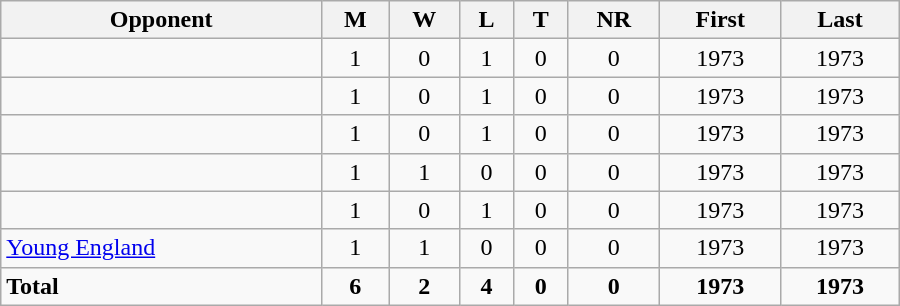<table class="wikitable" style="text-align: center; width: 600px;">
<tr>
<th>Opponent</th>
<th>M</th>
<th>W</th>
<th>L</th>
<th>T</th>
<th>NR</th>
<th>First</th>
<th>Last</th>
</tr>
<tr>
<td align=left></td>
<td>1</td>
<td>0</td>
<td>1</td>
<td>0</td>
<td>0</td>
<td>1973</td>
<td>1973</td>
</tr>
<tr>
<td align=left></td>
<td>1</td>
<td>0</td>
<td>1</td>
<td>0</td>
<td>0</td>
<td>1973</td>
<td>1973</td>
</tr>
<tr>
<td align=left></td>
<td>1</td>
<td>0</td>
<td>1</td>
<td>0</td>
<td>0</td>
<td>1973</td>
<td>1973</td>
</tr>
<tr>
<td align=left></td>
<td>1</td>
<td>1</td>
<td>0</td>
<td>0</td>
<td>0</td>
<td>1973</td>
<td>1973</td>
</tr>
<tr>
<td align=left></td>
<td>1</td>
<td>0</td>
<td>1</td>
<td>0</td>
<td>0</td>
<td>1973</td>
<td>1973</td>
</tr>
<tr>
<td align=left> <a href='#'>Young England</a></td>
<td>1</td>
<td>1</td>
<td>0</td>
<td>0</td>
<td>0</td>
<td>1973</td>
<td>1973</td>
</tr>
<tr>
<td align=left><strong>Total</strong></td>
<td><strong>6</strong></td>
<td><strong>2</strong></td>
<td><strong>4</strong></td>
<td><strong>0</strong></td>
<td><strong>0</strong></td>
<td><strong>1973</strong></td>
<td><strong>1973</strong></td>
</tr>
</table>
